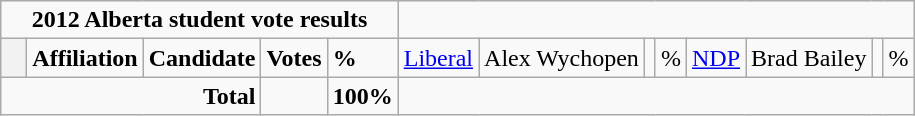<table class="wikitable">
<tr>
<td colspan="5" align=center><strong>2012 Alberta student vote results</strong></td>
</tr>
<tr>
<th style="width: 10px;"></th>
<td><strong>Affiliation</strong></td>
<td><strong>Candidate</strong></td>
<td><strong>Votes</strong></td>
<td><strong>%</strong><br>

</td>
<td><a href='#'>Liberal</a></td>
<td>Alex Wychopen</td>
<td></td>
<td>%<br></td>
<td><a href='#'>NDP</a></td>
<td>Brad Bailey</td>
<td></td>
<td>%</td>
</tr>
<tr>
<td colspan="3" align="right"><strong>Total</strong></td>
<td></td>
<td><strong>100%</strong></td>
</tr>
</table>
